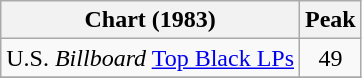<table class="wikitable">
<tr>
<th>Chart (1983)</th>
<th>Peak<br></th>
</tr>
<tr>
<td>U.S. <em>Billboard</em> <a href='#'>Top Black LPs</a></td>
<td align="center">49</td>
</tr>
<tr>
</tr>
</table>
